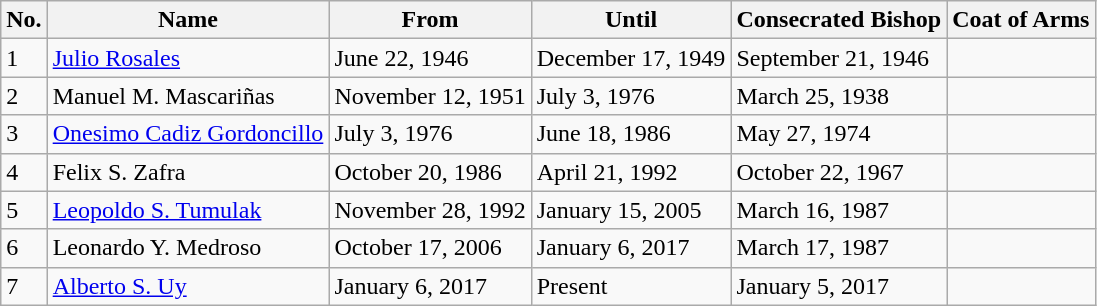<table class="wikitable">
<tr>
<th>No.</th>
<th>Name</th>
<th>From</th>
<th>Until</th>
<th>Consecrated Bishop</th>
<th>Coat of Arms</th>
</tr>
<tr>
<td>1</td>
<td><a href='#'>Julio Rosales</a></td>
<td>June 22, 1946</td>
<td>December 17, 1949</td>
<td>September 21, 1946</td>
<td></td>
</tr>
<tr>
<td>2</td>
<td>Manuel M. Mascariñas</td>
<td>November 12, 1951</td>
<td>July 3, 1976</td>
<td>March 25, 1938</td>
<td></td>
</tr>
<tr>
<td>3</td>
<td><a href='#'>Onesimo Cadiz Gordoncillo</a></td>
<td>July 3, 1976</td>
<td>June 18, 1986</td>
<td>May 27, 1974</td>
<td></td>
</tr>
<tr>
<td>4</td>
<td>Felix S. Zafra</td>
<td>October 20, 1986</td>
<td>April 21, 1992</td>
<td>October 22, 1967</td>
<td></td>
</tr>
<tr>
<td>5</td>
<td><a href='#'>Leopoldo S. Tumulak</a></td>
<td>November 28, 1992</td>
<td>January 15, 2005</td>
<td>March 16, 1987</td>
<td></td>
</tr>
<tr>
<td>6</td>
<td>Leonardo Y. Medroso</td>
<td>October 17, 2006</td>
<td>January 6, 2017</td>
<td>March 17, 1987</td>
<td></td>
</tr>
<tr>
<td>7</td>
<td><a href='#'>Alberto S. Uy</a></td>
<td>January 6, 2017</td>
<td>Present</td>
<td>January 5, 2017</td>
<td></td>
</tr>
</table>
